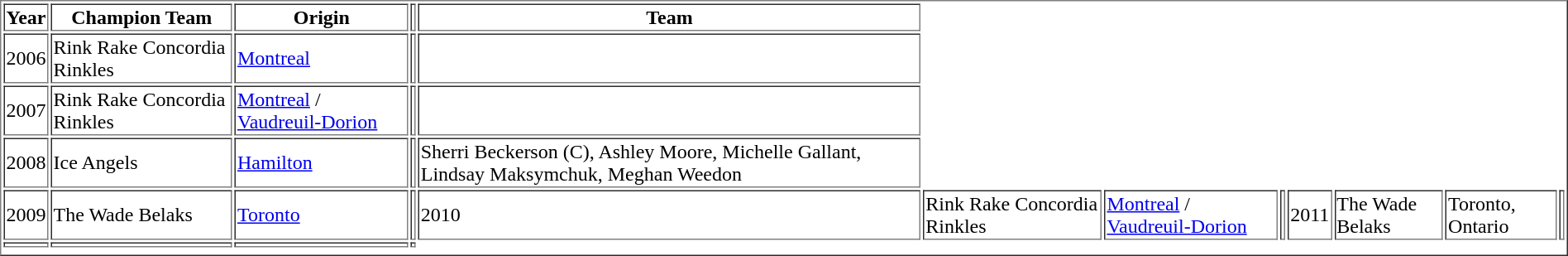<table border=1>
<tr>
<th>Year</th>
<th>Champion Team</th>
<th>Origin</th>
<th></th>
<th>Team</th>
</tr>
<tr>
<td>2006</td>
<td>Rink Rake Concordia Rinkles</td>
<td><a href='#'>Montreal</a></td>
<td></td>
<td></td>
</tr>
<tr>
<td>2007</td>
<td>Rink Rake Concordia Rinkles</td>
<td><a href='#'>Montreal</a> / <a href='#'>Vaudreuil-Dorion</a></td>
<td></td>
<td></td>
</tr>
<tr>
<td>2008</td>
<td>Ice Angels</td>
<td><a href='#'>Hamilton</a></td>
<td></td>
<td>Sherri Beckerson (C), Ashley Moore, Michelle Gallant, Lindsay Maksymchuk, Meghan Weedon</td>
</tr>
<tr>
<td>2009</td>
<td>The Wade Belaks</td>
<td><a href='#'>Toronto</a></td>
<td></td>
<td>2010</td>
<td>Rink Rake Concordia Rinkles</td>
<td><a href='#'>Montreal</a> / <a href='#'>Vaudreuil-Dorion</a></td>
<td></td>
<td>2011</td>
<td>The Wade Belaks</td>
<td>Toronto, Ontario</td>
<td></td>
</tr>
<tr>
<td></td>
<td></td>
<td></td>
<td></td>
</tr>
<tr>
</tr>
<tr>
</tr>
</table>
